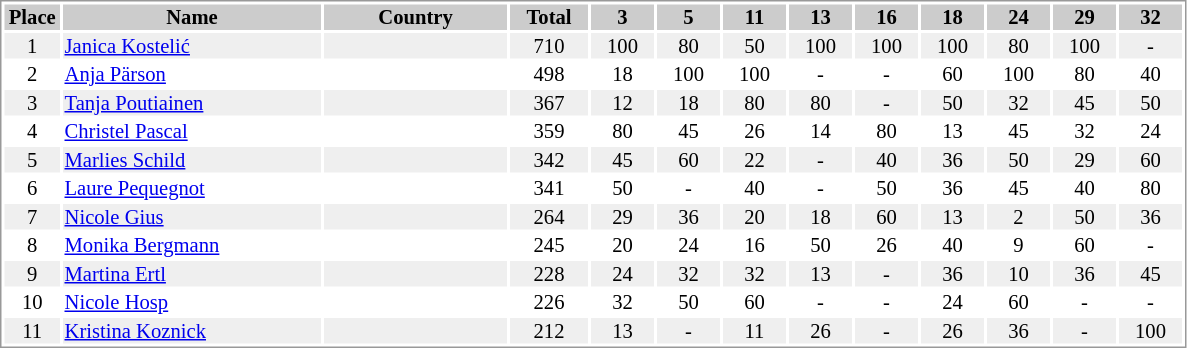<table border="0" style="border: 1px solid #999; background-color:#FFFFFF; text-align:center; font-size:86%; line-height:15px;">
<tr align="center" bgcolor="#CCCCCC">
<th width=35>Place</th>
<th width=170>Name</th>
<th width=120>Country</th>
<th width=50>Total</th>
<th width=40>3</th>
<th width=40>5</th>
<th width=40>11</th>
<th width=40>13</th>
<th width=40>16</th>
<th width=40>18</th>
<th width=40>24</th>
<th width=40>29</th>
<th width=40>32</th>
</tr>
<tr bgcolor="#EFEFEF">
<td>1</td>
<td align="left"><a href='#'>Janica Kostelić</a></td>
<td align="left"></td>
<td>710</td>
<td>100</td>
<td>80</td>
<td>50</td>
<td>100</td>
<td>100</td>
<td>100</td>
<td>80</td>
<td>100</td>
<td>-</td>
</tr>
<tr>
<td>2</td>
<td align="left"><a href='#'>Anja Pärson</a></td>
<td align="left"></td>
<td>498</td>
<td>18</td>
<td>100</td>
<td>100</td>
<td>-</td>
<td>-</td>
<td>60</td>
<td>100</td>
<td>80</td>
<td>40</td>
</tr>
<tr bgcolor="#EFEFEF">
<td>3</td>
<td align="left"><a href='#'>Tanja Poutiainen</a></td>
<td align="left"></td>
<td>367</td>
<td>12</td>
<td>18</td>
<td>80</td>
<td>80</td>
<td>-</td>
<td>50</td>
<td>32</td>
<td>45</td>
<td>50</td>
</tr>
<tr>
<td>4</td>
<td align="left"><a href='#'>Christel Pascal</a></td>
<td align="left"></td>
<td>359</td>
<td>80</td>
<td>45</td>
<td>26</td>
<td>14</td>
<td>80</td>
<td>13</td>
<td>45</td>
<td>32</td>
<td>24</td>
</tr>
<tr bgcolor="#EFEFEF">
<td>5</td>
<td align="left"><a href='#'>Marlies Schild</a></td>
<td align="left"></td>
<td>342</td>
<td>45</td>
<td>60</td>
<td>22</td>
<td>-</td>
<td>40</td>
<td>36</td>
<td>50</td>
<td>29</td>
<td>60</td>
</tr>
<tr>
<td>6</td>
<td align="left"><a href='#'>Laure Pequegnot</a></td>
<td align="left"></td>
<td>341</td>
<td>50</td>
<td>-</td>
<td>40</td>
<td>-</td>
<td>50</td>
<td>36</td>
<td>45</td>
<td>40</td>
<td>80</td>
</tr>
<tr bgcolor="#EFEFEF">
<td>7</td>
<td align="left"><a href='#'>Nicole Gius</a></td>
<td align="left"></td>
<td>264</td>
<td>29</td>
<td>36</td>
<td>20</td>
<td>18</td>
<td>60</td>
<td>13</td>
<td>2</td>
<td>50</td>
<td>36</td>
</tr>
<tr>
<td>8</td>
<td align="left"><a href='#'>Monika Bergmann</a></td>
<td align="left"></td>
<td>245</td>
<td>20</td>
<td>24</td>
<td>16</td>
<td>50</td>
<td>26</td>
<td>40</td>
<td>9</td>
<td>60</td>
<td>-</td>
</tr>
<tr bgcolor="#EFEFEF">
<td>9</td>
<td align="left"><a href='#'>Martina Ertl</a></td>
<td align="left"></td>
<td>228</td>
<td>24</td>
<td>32</td>
<td>32</td>
<td>13</td>
<td>-</td>
<td>36</td>
<td>10</td>
<td>36</td>
<td>45</td>
</tr>
<tr>
<td>10</td>
<td align="left"><a href='#'>Nicole Hosp</a></td>
<td align="left"></td>
<td>226</td>
<td>32</td>
<td>50</td>
<td>60</td>
<td>-</td>
<td>-</td>
<td>24</td>
<td>60</td>
<td>-</td>
<td>-</td>
</tr>
<tr bgcolor="#EFEFEF">
<td>11</td>
<td align="left"><a href='#'>Kristina Koznick</a></td>
<td align="left"></td>
<td>212</td>
<td>13</td>
<td>-</td>
<td>11</td>
<td>26</td>
<td>-</td>
<td>26</td>
<td>36</td>
<td>-</td>
<td>100</td>
</tr>
</table>
